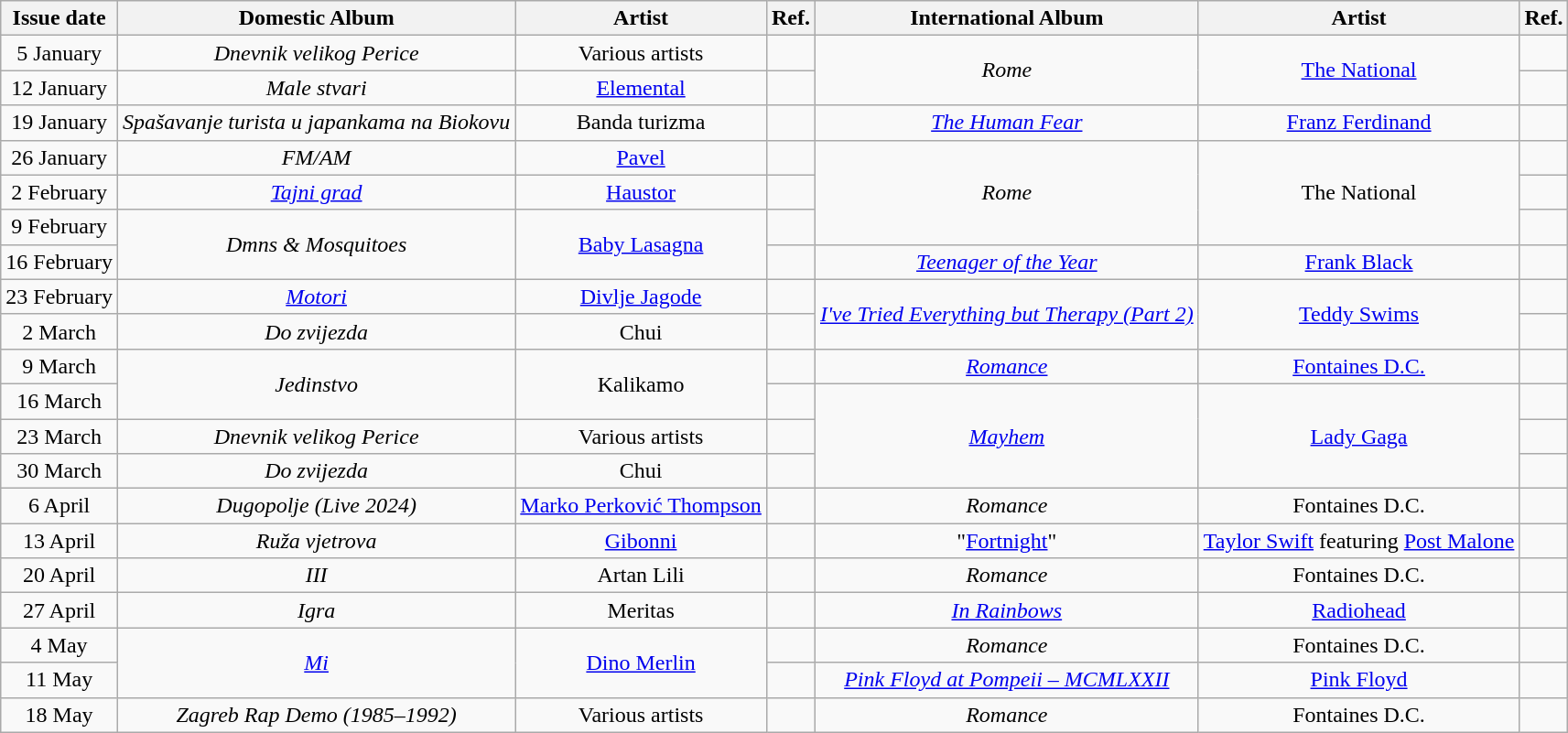<table class="wikitable plainrowheaders" style="text-align:center">
<tr>
<th scope="col">Issue date</th>
<th scope="col">Domestic Album</th>
<th scope="col">Artist</th>
<th scope="col">Ref.</th>
<th scope="col">International Album</th>
<th scope="col">Artist</th>
<th scope="col">Ref.</th>
</tr>
<tr>
<td scope="row">5 January</td>
<td><em>Dnevnik velikog Perice</em></td>
<td>Various artists</td>
<td align="center"></td>
<td rowspan="2"><em>Rome</em></td>
<td rowspan="2"><a href='#'>The National</a></td>
<td align="center"></td>
</tr>
<tr>
<td scope="row">12 January</td>
<td><em>Male stvari</em></td>
<td><a href='#'>Elemental</a></td>
<td align="center"></td>
<td align="center"></td>
</tr>
<tr>
<td scope="row">19 January</td>
<td><em>Spašavanje turista u japankama na Biokovu</em></td>
<td>Banda turizma</td>
<td align="center"></td>
<td><em><a href='#'>The Human Fear</a></em></td>
<td><a href='#'>Franz Ferdinand</a></td>
<td align="center"></td>
</tr>
<tr>
<td scope="row">26 January</td>
<td><em>FM/AM</em></td>
<td><a href='#'>Pavel</a></td>
<td align="center"></td>
<td rowspan="3"><em>Rome</em></td>
<td rowspan="3">The National</td>
<td align="center"></td>
</tr>
<tr>
<td scope="row">2 February</td>
<td><em><a href='#'>Tajni grad</a></em></td>
<td><a href='#'>Haustor</a></td>
<td align="center"></td>
<td align="center"></td>
</tr>
<tr>
<td scope="row">9 February</td>
<td rowspan="2"><em>Dmns & Mosquitoes</em></td>
<td rowspan="2"><a href='#'>Baby Lasagna</a></td>
<td align="center"></td>
<td align="center"></td>
</tr>
<tr>
<td scope="row">16 February</td>
<td align="center"></td>
<td><em><a href='#'>Teenager of the Year</a></em></td>
<td><a href='#'>Frank Black</a></td>
<td align="center"></td>
</tr>
<tr>
<td scope="row">23 February</td>
<td><em><a href='#'>Motori</a></em></td>
<td><a href='#'>Divlje Jagode</a></td>
<td align="center"></td>
<td rowspan="2"><em><a href='#'>I've Tried Everything but Therapy (Part 2)</a></em></td>
<td rowspan="2"><a href='#'>Teddy Swims</a></td>
<td align="center"></td>
</tr>
<tr>
<td scope="row">2 March</td>
<td><em>Do zvijezda</em></td>
<td>Chui</td>
<td align="center"></td>
<td align="center"></td>
</tr>
<tr>
<td scope="row">9 March</td>
<td rowspan="2"><em>Jedinstvo</em></td>
<td rowspan="2">Kalikamo</td>
<td align="center"></td>
<td><em><a href='#'>Romance</a></em></td>
<td><a href='#'>Fontaines D.C.</a></td>
<td align="center"></td>
</tr>
<tr>
<td scope="row">16 March</td>
<td align="center"></td>
<td rowspan="3"><em><a href='#'>Mayhem</a></em></td>
<td rowspan="3"><a href='#'>Lady Gaga</a></td>
<td align="center"></td>
</tr>
<tr>
<td scope="row">23 March</td>
<td><em>Dnevnik velikog Perice</em></td>
<td>Various artists</td>
<td align="center"></td>
<td align="center"></td>
</tr>
<tr>
<td scope="row">30 March</td>
<td><em>Do zvijezda</em></td>
<td>Chui</td>
<td align="center"></td>
<td align="center"></td>
</tr>
<tr>
<td scope="row">6 April</td>
<td><em>Dugopolje (Live 2024)</em></td>
<td><a href='#'>Marko Perković Thompson</a></td>
<td align="center"></td>
<td><em>Romance</em></td>
<td>Fontaines D.C.</td>
<td align="center"></td>
</tr>
<tr>
<td scope="row">13 April</td>
<td><em>Ruža vjetrova</em></td>
<td><a href='#'>Gibonni</a></td>
<td align="center"></td>
<td>"<a href='#'>Fortnight</a>"</td>
<td><a href='#'>Taylor Swift</a> featuring <a href='#'>Post Malone</a></td>
<td align="center"></td>
</tr>
<tr>
<td scope="row">20 April</td>
<td><em>III</em></td>
<td>Artan Lili</td>
<td align="center"></td>
<td><em>Romance</em></td>
<td>Fontaines D.C.</td>
<td align="center"></td>
</tr>
<tr>
<td scope="row">27 April</td>
<td><em>Igra</em></td>
<td>Meritas</td>
<td align="center"></td>
<td><em><a href='#'>In Rainbows</a></em></td>
<td><a href='#'>Radiohead</a></td>
<td align="center"></td>
</tr>
<tr>
<td scope="row">4 May</td>
<td rowspan="2"><em><a href='#'>Mi</a></em></td>
<td rowspan="2"><a href='#'>Dino Merlin</a></td>
<td align="center"></td>
<td><em>Romance</em></td>
<td>Fontaines D.C.</td>
<td align="center"></td>
</tr>
<tr>
<td scope="row">11 May</td>
<td align="center"></td>
<td><em><a href='#'>Pink Floyd at Pompeii – MCMLXXII</a></em></td>
<td><a href='#'>Pink Floyd</a></td>
<td align="center"></td>
</tr>
<tr>
<td>18 May</td>
<td><em>Zagreb Rap Demo (1985–1992)</em></td>
<td>Various artists</td>
<td align="center"></td>
<td><em>Romance</em></td>
<td>Fontaines D.C.</td>
<td align="center"></td>
</tr>
</table>
